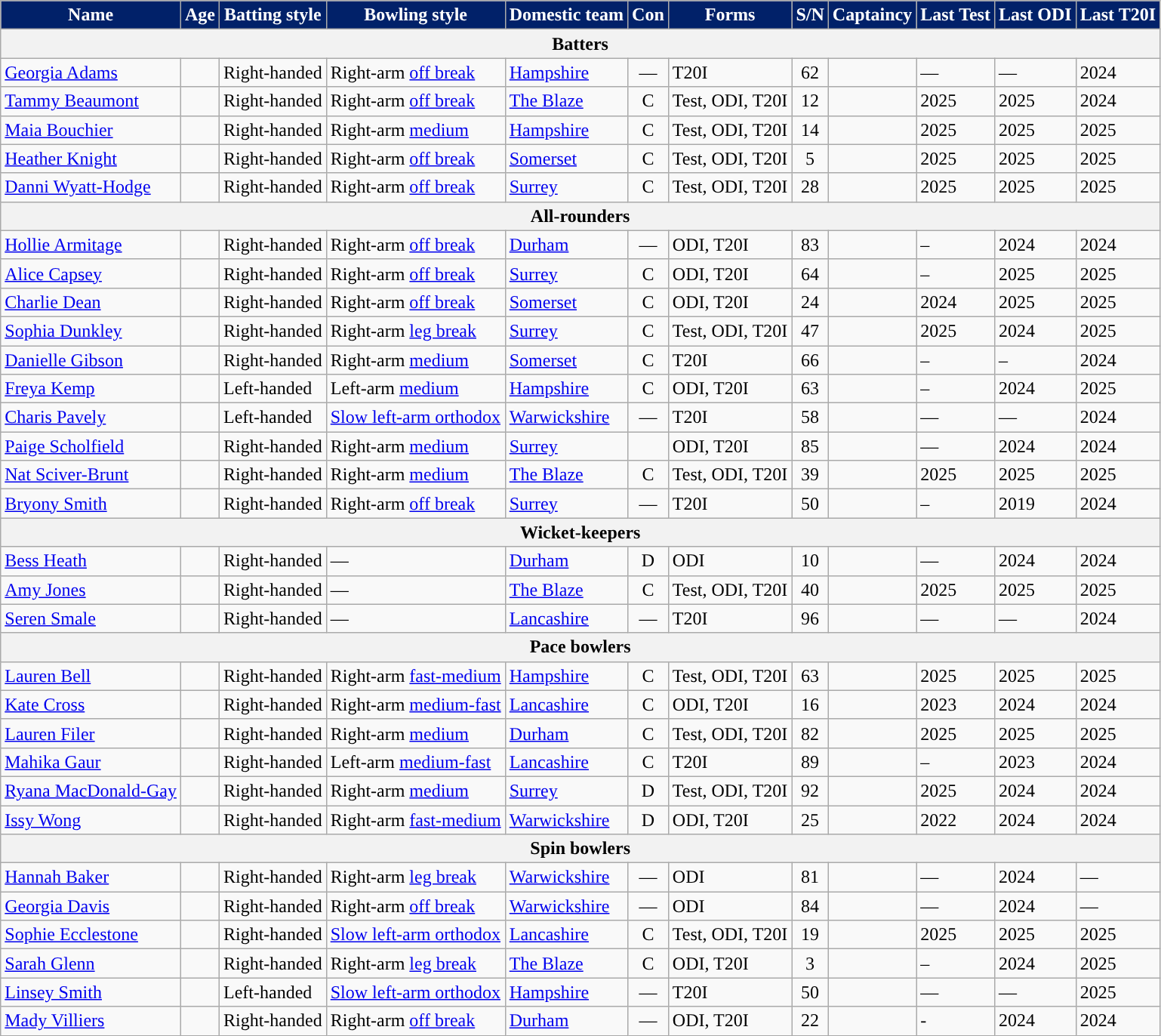<table class="wikitable">
<tr>
<th style="text-align:center; background:#012169; color:white;">Name</th>
<th style="text-align:center; background:#012169; color:white;">Age</th>
<th style="text-align:center; background:#012169; color:white;">Batting style</th>
<th style="text-align:center; background:#012169; color:white;">Bowling style</th>
<th style="text-align:center; background:#012169; color:white;">Domestic team</th>
<th style="text-align:center; background:#012169; color:white;">Con</th>
<th style="text-align:center; background:#012169; color:white;">Forms</th>
<th style="text-align:center; background:#012169; color:white;">S/N</th>
<th style="text-align:center; background:#012169; color:white;">Captaincy</th>
<th style="text-align:center; background:#012169; color:white;">Last Test</th>
<th style="text-align:center; background:#012169; color:white;">Last ODI</th>
<th style="text-align:center; background:#012169; color:white;">Last T20I</th>
</tr>
<tr>
<th colspan="12">Batters</th>
</tr>
<tr>
<td><a href='#'>Georgia Adams</a></td>
<td></td>
<td>Right-handed</td>
<td>Right-arm <a href='#'>off break</a></td>
<td><a href='#'>Hampshire</a></td>
<td align="center">—</td>
<td>T20I</td>
<td align="center">62</td>
<td></td>
<td>—</td>
<td>—</td>
<td> 2024</td>
</tr>
<tr>
<td><a href='#'>Tammy Beaumont</a></td>
<td></td>
<td>Right-handed</td>
<td>Right-arm <a href='#'>off break</a></td>
<td><a href='#'>The Blaze</a></td>
<td align="center">C</td>
<td>Test, ODI, T20I</td>
<td align="center">12</td>
<td></td>
<td> 2025</td>
<td> 2025</td>
<td> 2024</td>
</tr>
<tr>
<td><a href='#'>Maia Bouchier</a></td>
<td></td>
<td>Right-handed</td>
<td>Right-arm <a href='#'>medium</a></td>
<td><a href='#'>Hampshire</a></td>
<td align="center">C</td>
<td>Test, ODI, T20I</td>
<td align="center">14</td>
<td></td>
<td> 2025</td>
<td> 2025</td>
<td> 2025</td>
</tr>
<tr>
<td><a href='#'>Heather Knight</a></td>
<td></td>
<td>Right-handed</td>
<td>Right-arm <a href='#'>off break</a></td>
<td><a href='#'>Somerset</a></td>
<td align="center">C</td>
<td>Test, ODI, T20I</td>
<td align="center">5</td>
<td></td>
<td> 2025</td>
<td> 2025</td>
<td> 2025</td>
</tr>
<tr>
<td><a href='#'>Danni Wyatt-Hodge</a></td>
<td></td>
<td>Right-handed</td>
<td>Right-arm <a href='#'>off break</a></td>
<td><a href='#'>Surrey</a></td>
<td align="center">C</td>
<td>Test, ODI, T20I</td>
<td align="center">28</td>
<td></td>
<td> 2025</td>
<td> 2025</td>
<td> 2025</td>
</tr>
<tr>
<th colspan="12">All-rounders</th>
</tr>
<tr>
<td><a href='#'>Hollie Armitage</a></td>
<td></td>
<td>Right-handed</td>
<td>Right-arm <a href='#'>off break</a></td>
<td><a href='#'>Durham</a></td>
<td align="center">—</td>
<td>ODI, T20I</td>
<td align="center">83</td>
<td></td>
<td>–</td>
<td> 2024</td>
<td> 2024</td>
</tr>
<tr>
<td><a href='#'>Alice Capsey</a></td>
<td></td>
<td>Right-handed</td>
<td>Right-arm <a href='#'>off break</a></td>
<td><a href='#'>Surrey</a></td>
<td align="center">C</td>
<td>ODI, T20I</td>
<td align="center">64</td>
<td></td>
<td>–</td>
<td> 2025</td>
<td> 2025</td>
</tr>
<tr>
<td><a href='#'>Charlie Dean</a></td>
<td></td>
<td>Right-handed</td>
<td>Right-arm <a href='#'>off break</a></td>
<td><a href='#'>Somerset</a></td>
<td align="center">C</td>
<td>ODI, T20I</td>
<td align="center">24</td>
<td></td>
<td> 2024</td>
<td> 2025</td>
<td> 2025</td>
</tr>
<tr>
<td><a href='#'>Sophia Dunkley</a></td>
<td></td>
<td>Right-handed</td>
<td>Right-arm <a href='#'>leg break</a></td>
<td><a href='#'>Surrey</a></td>
<td align="center">C</td>
<td>Test, ODI, T20I</td>
<td align="center">47</td>
<td></td>
<td> 2025</td>
<td> 2024</td>
<td> 2025</td>
</tr>
<tr>
<td><a href='#'>Danielle Gibson</a></td>
<td></td>
<td>Right-handed</td>
<td>Right-arm <a href='#'>medium</a></td>
<td><a href='#'>Somerset</a></td>
<td align="center">C</td>
<td>T20I</td>
<td align="center">66</td>
<td></td>
<td>–</td>
<td>–</td>
<td> 2024</td>
</tr>
<tr>
<td><a href='#'>Freya Kemp</a></td>
<td></td>
<td>Left-handed</td>
<td>Left-arm <a href='#'>medium</a></td>
<td><a href='#'>Hampshire</a></td>
<td align="center">C</td>
<td>ODI, T20I</td>
<td align="center">63</td>
<td></td>
<td>–</td>
<td> 2024</td>
<td> 2025</td>
</tr>
<tr>
<td><a href='#'>Charis Pavely</a></td>
<td></td>
<td>Left-handed</td>
<td><a href='#'>Slow left-arm orthodox</a></td>
<td><a href='#'>Warwickshire</a></td>
<td align="center">—</td>
<td>T20I</td>
<td align="center">58</td>
<td></td>
<td>—</td>
<td>—</td>
<td> 2024</td>
</tr>
<tr>
<td><a href='#'>Paige Scholfield</a></td>
<td></td>
<td>Right-handed</td>
<td>Right-arm <a href='#'>medium</a></td>
<td><a href='#'>Surrey</a></td>
<td align="center"></td>
<td>ODI, T20I</td>
<td align="center">85</td>
<td></td>
<td>—</td>
<td> 2024</td>
<td> 2024</td>
</tr>
<tr>
<td><a href='#'>Nat Sciver-Brunt</a></td>
<td></td>
<td>Right-handed</td>
<td>Right-arm <a href='#'>medium</a></td>
<td><a href='#'>The Blaze</a></td>
<td align="center">C</td>
<td>Test, ODI, T20I</td>
<td align="center">39</td>
<td></td>
<td> 2025</td>
<td> 2025</td>
<td> 2025</td>
</tr>
<tr>
<td><a href='#'>Bryony Smith</a></td>
<td></td>
<td>Right-handed</td>
<td>Right-arm <a href='#'>off break</a></td>
<td><a href='#'>Surrey</a></td>
<td align="center">—</td>
<td>T20I</td>
<td align="center">50</td>
<td></td>
<td>–</td>
<td> 2019</td>
<td> 2024</td>
</tr>
<tr>
<th colspan="12">Wicket-keepers</th>
</tr>
<tr>
<td><a href='#'>Bess Heath</a></td>
<td></td>
<td>Right-handed</td>
<td>—</td>
<td><a href='#'>Durham</a></td>
<td align="center">D</td>
<td>ODI</td>
<td align="center">10</td>
<td></td>
<td>—</td>
<td> 2024</td>
<td> 2024</td>
</tr>
<tr>
<td><a href='#'>Amy Jones</a></td>
<td></td>
<td>Right-handed</td>
<td>—</td>
<td><a href='#'>The Blaze</a></td>
<td align="center">C</td>
<td>Test, ODI, T20I</td>
<td align="center">40</td>
<td></td>
<td> 2025</td>
<td> 2025</td>
<td> 2025</td>
</tr>
<tr>
<td><a href='#'>Seren Smale</a></td>
<td></td>
<td>Right-handed</td>
<td>—</td>
<td><a href='#'>Lancashire</a></td>
<td align="center">—</td>
<td>T20I</td>
<td align="center">96</td>
<td></td>
<td>—</td>
<td>—</td>
<td> 2024</td>
</tr>
<tr>
<th colspan="12">Pace bowlers</th>
</tr>
<tr>
<td><a href='#'>Lauren Bell</a></td>
<td></td>
<td>Right-handed</td>
<td>Right-arm <a href='#'>fast-medium</a></td>
<td><a href='#'>Hampshire</a></td>
<td align="center">C</td>
<td>Test, ODI, T20I</td>
<td align="center">63</td>
<td></td>
<td> 2025</td>
<td> 2025</td>
<td> 2025</td>
</tr>
<tr>
<td><a href='#'>Kate Cross</a></td>
<td></td>
<td>Right-handed</td>
<td>Right-arm <a href='#'>medium-fast</a></td>
<td><a href='#'>Lancashire</a></td>
<td align="center">C</td>
<td>ODI, T20I</td>
<td align="center">16</td>
<td></td>
<td> 2023</td>
<td> 2024</td>
<td> 2024</td>
</tr>
<tr>
<td><a href='#'>Lauren Filer</a></td>
<td></td>
<td>Right-handed</td>
<td>Right-arm <a href='#'>medium</a></td>
<td><a href='#'>Durham</a></td>
<td align="center">C</td>
<td>Test, ODI, T20I</td>
<td align="center">82</td>
<td></td>
<td> 2025</td>
<td> 2025</td>
<td> 2025</td>
</tr>
<tr>
<td><a href='#'>Mahika Gaur</a></td>
<td></td>
<td>Right-handed</td>
<td>Left-arm <a href='#'>medium-fast</a></td>
<td><a href='#'>Lancashire</a></td>
<td align="center">C</td>
<td>T20I</td>
<td align="center">89</td>
<td></td>
<td>–</td>
<td> 2023</td>
<td> 2024</td>
</tr>
<tr>
<td><a href='#'>Ryana MacDonald-Gay</a></td>
<td></td>
<td>Right-handed</td>
<td>Right-arm <a href='#'>medium</a></td>
<td><a href='#'>Surrey</a></td>
<td align="center">D</td>
<td>Test, ODI, T20I</td>
<td align="center">92</td>
<td></td>
<td> 2025</td>
<td> 2024</td>
<td> 2024</td>
</tr>
<tr>
<td><a href='#'>Issy Wong</a></td>
<td></td>
<td>Right-handed</td>
<td>Right-arm <a href='#'>fast-medium</a></td>
<td><a href='#'>Warwickshire</a></td>
<td align="center">D</td>
<td>ODI, T20I</td>
<td align="center">25</td>
<td></td>
<td> 2022</td>
<td> 2024</td>
<td> 2024</td>
</tr>
<tr>
<th colspan="12">Spin bowlers</th>
</tr>
<tr>
<td><a href='#'>Hannah Baker</a></td>
<td></td>
<td>Right-handed</td>
<td>Right-arm <a href='#'>leg break</a></td>
<td><a href='#'>Warwickshire</a></td>
<td align="center">—</td>
<td>ODI</td>
<td align="center">81</td>
<td></td>
<td>—</td>
<td> 2024</td>
<td>—</td>
</tr>
<tr>
<td><a href='#'>Georgia Davis</a></td>
<td></td>
<td>Right-handed</td>
<td>Right-arm <a href='#'>off break</a></td>
<td><a href='#'>Warwickshire</a></td>
<td align="center">—</td>
<td>ODI</td>
<td align="center">84</td>
<td></td>
<td>—</td>
<td> 2024</td>
<td>—</td>
</tr>
<tr>
<td><a href='#'>Sophie Ecclestone</a></td>
<td></td>
<td>Right-handed</td>
<td><a href='#'>Slow left-arm orthodox</a></td>
<td><a href='#'>Lancashire</a></td>
<td align="center">C</td>
<td>Test, ODI, T20I</td>
<td align="center">19</td>
<td></td>
<td> 2025</td>
<td> 2025</td>
<td> 2025</td>
</tr>
<tr>
<td><a href='#'>Sarah Glenn</a></td>
<td></td>
<td>Right-handed</td>
<td>Right-arm <a href='#'>leg break</a></td>
<td><a href='#'>The Blaze</a></td>
<td align="center">C</td>
<td>ODI, T20I</td>
<td align="center">3</td>
<td></td>
<td>–</td>
<td> 2024</td>
<td> 2025</td>
</tr>
<tr>
<td><a href='#'>Linsey Smith</a></td>
<td></td>
<td>Left-handed</td>
<td><a href='#'>Slow left-arm orthodox</a></td>
<td><a href='#'>Hampshire</a></td>
<td align="center">—</td>
<td>T20I</td>
<td align="center">50</td>
<td></td>
<td>—</td>
<td>—</td>
<td> 2025</td>
</tr>
<tr>
<td><a href='#'>Mady Villiers</a></td>
<td></td>
<td>Right-handed</td>
<td>Right-arm <a href='#'>off break</a></td>
<td><a href='#'>Durham</a></td>
<td align="center">—</td>
<td>ODI, T20I</td>
<td align="center">22</td>
<td></td>
<td>-</td>
<td> 2024</td>
<td> 2024</td>
</tr>
</table>
